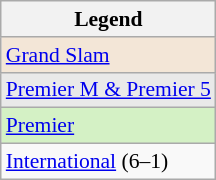<table class="wikitable sortable" style=font-size:90%>
<tr>
<th>Legend</th>
</tr>
<tr>
<td style="background:#f3e6d7;"><a href='#'>Grand Slam</a></td>
</tr>
<tr>
<td style="background:#e9e9e9;"><a href='#'>Premier M & Premier 5</a></td>
</tr>
<tr>
<td style="background:#d4f1c5;"><a href='#'>Premier</a></td>
</tr>
<tr>
<td><a href='#'>International</a> (6–1)</td>
</tr>
</table>
